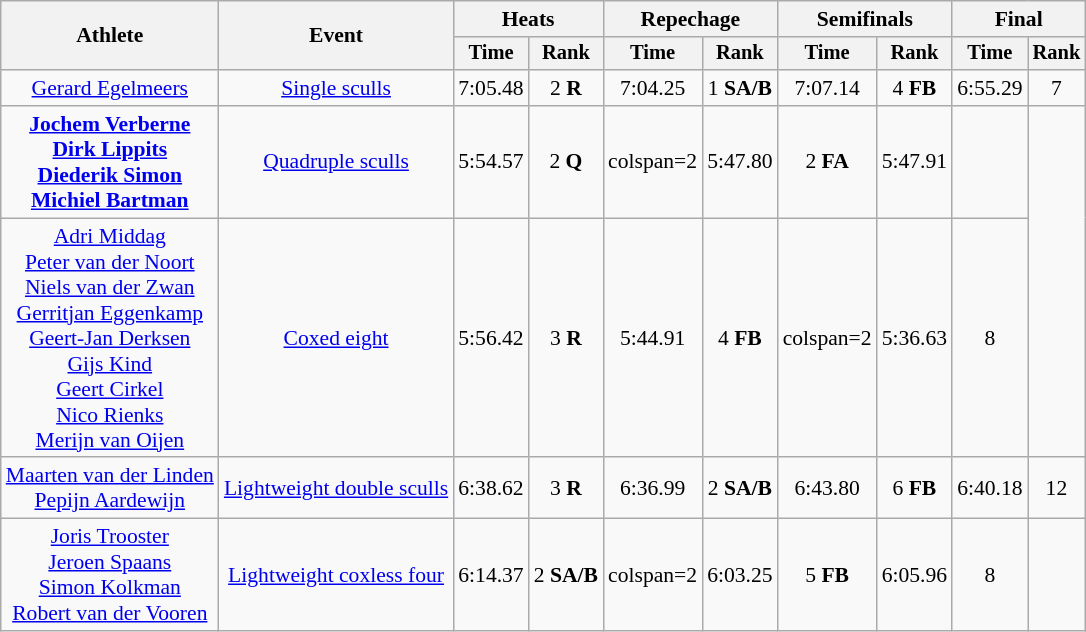<table class="wikitable" style="font-size:90%;">
<tr>
<th rowspan="2">Athlete</th>
<th rowspan="2">Event</th>
<th colspan="2">Heats</th>
<th colspan="2">Repechage</th>
<th colspan="2">Semifinals</th>
<th colspan="2">Final</th>
</tr>
<tr style="font-size:95%">
<th>Time</th>
<th>Rank</th>
<th>Time</th>
<th>Rank</th>
<th>Time</th>
<th>Rank</th>
<th>Time</th>
<th>Rank</th>
</tr>
<tr align=center>
<td><a href='#'>Gerard Egelmeers</a></td>
<td><a href='#'>Single sculls</a></td>
<td>7:05.48</td>
<td>2 <strong>R</strong></td>
<td>7:04.25</td>
<td>1 <strong>SA/B</strong></td>
<td>7:07.14</td>
<td>4 <strong>FB</strong></td>
<td>6:55.29</td>
<td>7</td>
</tr>
<tr align=center>
<td><strong><a href='#'>Jochem Verberne</a><br><a href='#'>Dirk Lippits</a><br><a href='#'>Diederik Simon</a><br><a href='#'>Michiel Bartman</a></strong></td>
<td><a href='#'>Quadruple sculls</a></td>
<td>5:54.57</td>
<td>2 <strong>Q</strong></td>
<td>colspan=2 </td>
<td>5:47.80</td>
<td>2 <strong>FA</strong></td>
<td>5:47.91</td>
<td></td>
</tr>
<tr align=center>
<td><a href='#'>Adri Middag</a><br><a href='#'>Peter van der Noort</a><br><a href='#'>Niels van der Zwan</a><br><a href='#'>Gerritjan Eggenkamp</a><br><a href='#'>Geert-Jan Derksen</a><br><a href='#'>Gijs Kind</a><br><a href='#'>Geert Cirkel</a><br><a href='#'>Nico Rienks</a><br><a href='#'>Merijn van Oijen</a></td>
<td><a href='#'>Coxed eight</a></td>
<td>5:56.42</td>
<td>3 <strong>R</strong></td>
<td>5:44.91</td>
<td>4 <strong>FB</strong></td>
<td>colspan=2 </td>
<td>5:36.63</td>
<td>8</td>
</tr>
<tr align=center>
<td><a href='#'>Maarten van der Linden</a><br><a href='#'>Pepijn Aardewijn</a></td>
<td><a href='#'>Lightweight double sculls</a></td>
<td>6:38.62</td>
<td>3 <strong>R</strong></td>
<td>6:36.99</td>
<td>2 <strong>SA/B</strong></td>
<td>6:43.80</td>
<td>6 <strong>FB</strong></td>
<td>6:40.18</td>
<td>12</td>
</tr>
<tr align=center>
<td><a href='#'>Joris Trooster</a><br><a href='#'>Jeroen Spaans</a><br><a href='#'>Simon Kolkman</a><br><a href='#'>Robert van der Vooren</a></td>
<td><a href='#'>Lightweight coxless four</a></td>
<td>6:14.37</td>
<td>2 <strong>SA/B</strong></td>
<td>colspan=2 </td>
<td>6:03.25</td>
<td>5 <strong>FB</strong></td>
<td>6:05.96</td>
<td>8</td>
</tr>
</table>
